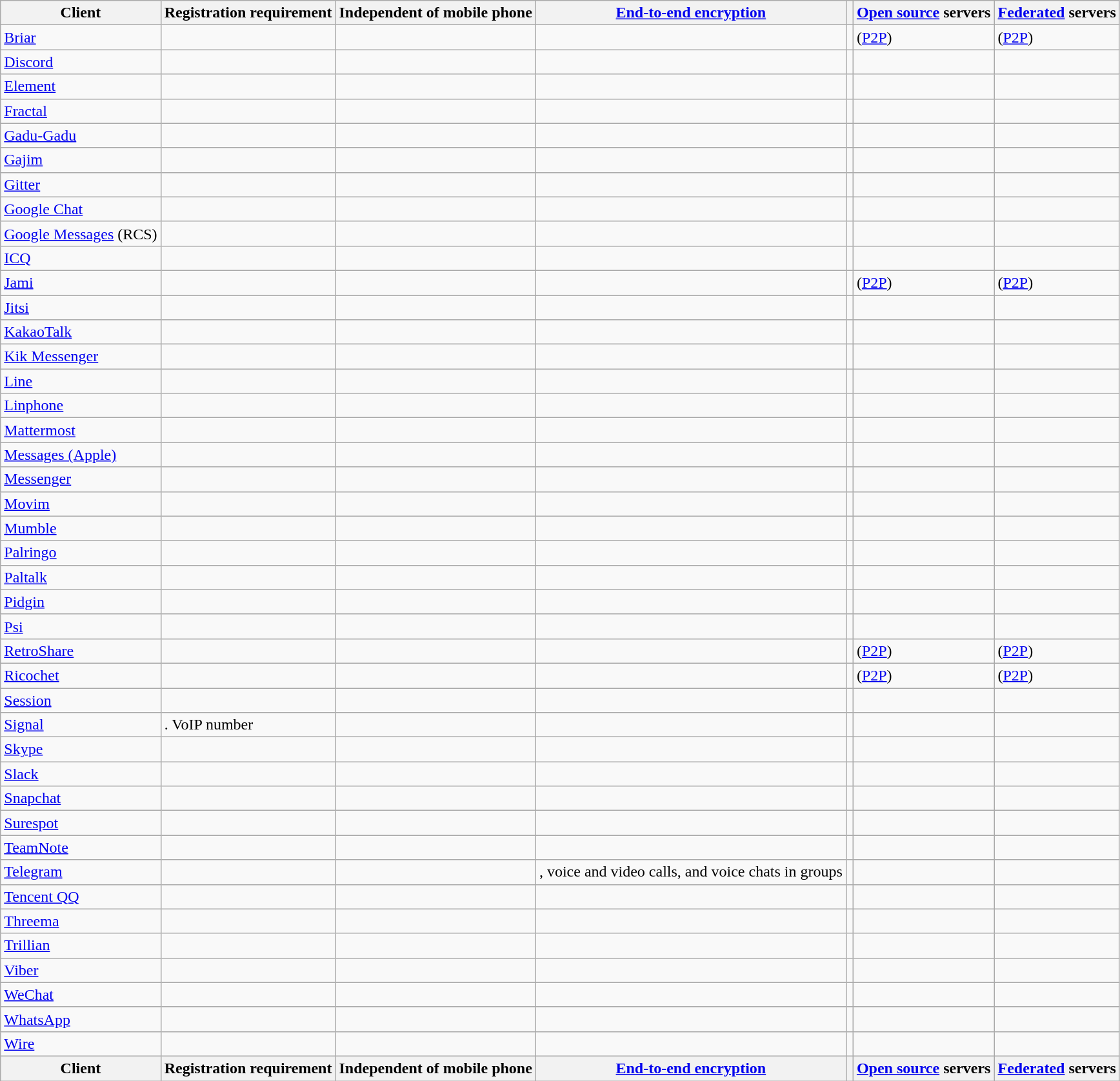<table class="wikitable sortable sort-under sticky-header">
<tr>
<th>Client</th>
<th>Registration requirement</th>
<th>Independent of mobile phone</th>
<th><a href='#'>End-to-end encryption</a></th>
<th></th>
<th><a href='#'>Open source</a> servers</th>
<th><a href='#'>Federated</a> servers</th>
</tr>
<tr>
<td><a href='#'>Briar</a></td>
<td></td>
<td></td>
<td></td>
<td></td>
<td>(<a href='#'>P2P</a>)</td>
<td>(<a href='#'>P2P</a>)</td>
</tr>
<tr>
<td><a href='#'>Discord</a></td>
<td></td>
<td></td>
<td></td>
<td></td>
<td></td>
<td></td>
</tr>
<tr>
<td><a href='#'>Element</a></td>
<td></td>
<td></td>
<td></td>
<td></td>
<td></td>
<td></td>
</tr>
<tr>
<td><a href='#'>Fractal</a></td>
<td></td>
<td></td>
<td></td>
<td></td>
<td></td>
<td></td>
</tr>
<tr>
<td><a href='#'>Gadu-Gadu</a></td>
<td></td>
<td></td>
<td></td>
<td></td>
<td></td>
<td></td>
</tr>
<tr>
<td><a href='#'>Gajim</a></td>
<td></td>
<td></td>
<td></td>
<td></td>
<td></td>
</tr>
<tr>
<td><a href='#'>Gitter</a></td>
<td></td>
<td></td>
<td></td>
<td></td>
<td></td>
<td></td>
</tr>
<tr>
<td><a href='#'>Google Chat</a></td>
<td></td>
<td></td>
<td></td>
<td></td>
<td></td>
<td></td>
</tr>
<tr>
<td><a href='#'>Google Messages</a> (RCS)</td>
<td></td>
<td></td>
<td></td>
<td></td>
<td><br></td>
<td></td>
</tr>
<tr>
<td><a href='#'>ICQ</a></td>
<td></td>
<td></td>
<td></td>
<td></td>
<td></td>
<td></td>
</tr>
<tr>
<td><a href='#'>Jami</a></td>
<td></td>
<td></td>
<td></td>
<td></td>
<td>(<a href='#'>P2P</a>)</td>
<td>(<a href='#'>P2P</a>)</td>
</tr>
<tr>
<td><a href='#'>Jitsi</a></td>
<td></td>
<td></td>
<td></td>
<td></td>
<td></td>
<td></td>
</tr>
<tr>
<td><a href='#'>KakaoTalk</a></td>
<td></td>
<td></td>
<td></td>
<td></td>
<td></td>
<td></td>
</tr>
<tr>
<td><a href='#'>Kik Messenger</a></td>
<td></td>
<td></td>
<td></td>
<td></td>
<td></td>
<td></td>
</tr>
<tr>
<td><a href='#'>Line</a></td>
<td></td>
<td></td>
<td></td>
<td></td>
<td></td>
<td></td>
</tr>
<tr>
<td><a href='#'>Linphone</a></td>
<td></td>
<td></td>
<td></td>
<td></td>
<td></td>
<td></td>
</tr>
<tr>
<td><a href='#'>Mattermost</a></td>
<td></td>
<td></td>
<td></td>
<td></td>
<td></td>
<td></td>
</tr>
<tr>
<td><a href='#'>Messages (Apple)</a></td>
<td></td>
<td></td>
<td></td>
<td></td>
<td><br></td>
<td><br></td>
</tr>
<tr>
<td><a href='#'>Messenger</a></td>
<td></td>
<td></td>
<td></td>
<td></td>
<td></td>
<td></td>
</tr>
<tr>
<td><a href='#'>Movim</a></td>
<td></td>
<td></td>
<td></td>
<td></td>
<td></td>
<td></td>
</tr>
<tr>
<td><a href='#'>Mumble</a></td>
<td></td>
<td></td>
<td></td>
<td></td>
<td></td>
<td></td>
</tr>
<tr>
<td><a href='#'>Palringo</a></td>
<td></td>
<td></td>
<td></td>
<td></td>
<td></td>
<td></td>
</tr>
<tr>
<td><a href='#'>Paltalk</a></td>
<td></td>
<td></td>
<td></td>
<td></td>
<td></td>
<td></td>
</tr>
<tr>
<td><a href='#'>Pidgin</a></td>
<td></td>
<td></td>
<td></td>
<td></td>
<td></td>
<td></td>
</tr>
<tr>
<td><a href='#'>Psi</a></td>
<td></td>
<td></td>
<td></td>
<td></td>
<td></td>
<td></td>
</tr>
<tr>
<td><a href='#'>RetroShare</a></td>
<td></td>
<td></td>
<td></td>
<td></td>
<td>(<a href='#'>P2P</a>)</td>
<td>(<a href='#'>P2P</a>)</td>
</tr>
<tr>
<td><a href='#'>Ricochet</a></td>
<td></td>
<td></td>
<td></td>
<td></td>
<td>(<a href='#'>P2P</a>)</td>
<td>(<a href='#'>P2P</a>)</td>
</tr>
<tr>
<td><a href='#'>Session</a></td>
<td></td>
<td></td>
<td></td>
<td></td>
<td></td>
<td></td>
</tr>
<tr>
<td><a href='#'>Signal</a></td>
<td>. VoIP number</td>
<td></td>
<td></td>
<td></td>
<td></td>
<td></td>
</tr>
<tr>
<td><a href='#'>Skype</a></td>
<td></td>
<td></td>
<td></td>
<td></td>
<td></td>
<td></td>
</tr>
<tr>
<td><a href='#'>Slack</a></td>
<td></td>
<td></td>
<td></td>
<td></td>
<td></td>
<td></td>
</tr>
<tr>
<td><a href='#'>Snapchat</a></td>
<td></td>
<td></td>
<td></td>
<td></td>
<td></td>
<td></td>
</tr>
<tr>
<td><a href='#'>Surespot</a></td>
<td></td>
<td></td>
<td></td>
<td></td>
<td></td>
</tr>
<tr>
<td><a href='#'>TeamNote</a></td>
<td></td>
<td></td>
<td></td>
<td></td>
<td></td>
<td></td>
</tr>
<tr>
<td><a href='#'>Telegram</a></td>
<td></td>
<td></td>
<td>,  voice and video calls, and voice chats in groups</td>
<td></td>
<td></td>
<td></td>
</tr>
<tr>
<td><a href='#'>Tencent QQ</a></td>
<td></td>
<td></td>
<td></td>
<td></td>
<td></td>
<td></td>
</tr>
<tr>
<td><a href='#'>Threema</a></td>
<td></td>
<td></td>
<td></td>
<td></td>
<td></td>
<td></td>
</tr>
<tr>
<td><a href='#'>Trillian</a></td>
<td></td>
<td></td>
<td></td>
<td></td>
<td></td>
<td></td>
</tr>
<tr>
<td><a href='#'>Viber</a></td>
<td></td>
<td></td>
<td></td>
<td></td>
<td></td>
<td></td>
</tr>
<tr>
<td><a href='#'>WeChat</a></td>
<td></td>
<td></td>
<td></td>
<td></td>
<td></td>
<td></td>
</tr>
<tr>
<td><a href='#'>WhatsApp</a></td>
<td></td>
<td></td>
<td></td>
<td></td>
<td></td>
<td></td>
</tr>
<tr>
<td><a href='#'>Wire</a></td>
<td></td>
<td></td>
<td></td>
<td></td>
<td></td>
<td></td>
</tr>
<tr>
<th>Client</th>
<th>Registration requirement</th>
<th>Independent of mobile phone</th>
<th><a href='#'>End-to-end encryption</a></th>
<th></th>
<th><a href='#'>Open source</a> servers</th>
<th><a href='#'>Federated</a> servers</th>
</tr>
</table>
